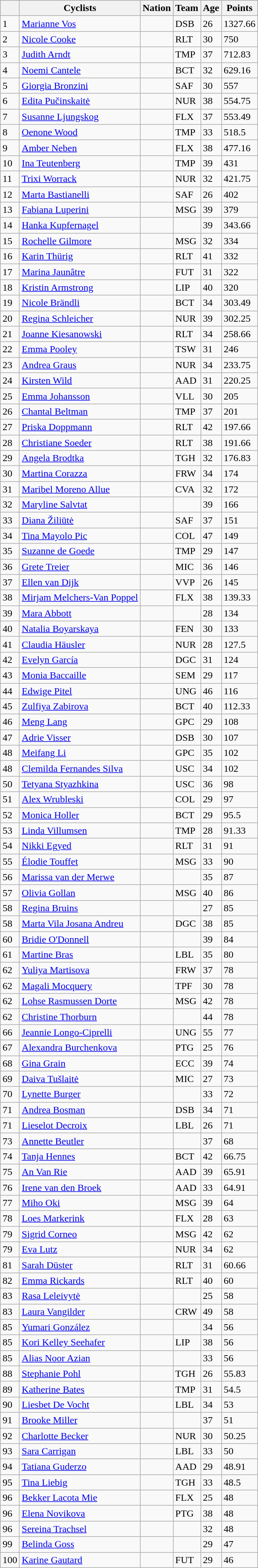<table class="wikitable sortable">
<tr style=background:#ccccff;>
<th></th>
<th>Cyclists</th>
<th>Nation</th>
<th>Team</th>
<th>Age</th>
<th>Points</th>
</tr>
<tr>
<td>1</td>
<td><a href='#'>Marianne Vos</a></td>
<td></td>
<td>DSB</td>
<td>26</td>
<td>1327.66</td>
</tr>
<tr>
<td>2</td>
<td><a href='#'>Nicole Cooke</a></td>
<td></td>
<td>RLT</td>
<td>30</td>
<td>750</td>
</tr>
<tr>
<td>3</td>
<td><a href='#'>Judith Arndt</a></td>
<td></td>
<td>TMP</td>
<td>37</td>
<td>712.83</td>
</tr>
<tr>
<td>4</td>
<td><a href='#'>Noemi Cantele</a></td>
<td></td>
<td>BCT</td>
<td>32</td>
<td>629.16</td>
</tr>
<tr>
<td>5</td>
<td><a href='#'>Giorgia Bronzini</a></td>
<td></td>
<td>SAF</td>
<td>30</td>
<td>557</td>
</tr>
<tr>
<td>6</td>
<td><a href='#'>Edita Pučinskaitė</a></td>
<td></td>
<td>NUR</td>
<td>38</td>
<td>554.75</td>
</tr>
<tr>
<td>7</td>
<td><a href='#'>Susanne Ljungskog</a></td>
<td></td>
<td>FLX</td>
<td>37</td>
<td>553.49</td>
</tr>
<tr>
<td>8</td>
<td><a href='#'>Oenone Wood</a></td>
<td></td>
<td>TMP</td>
<td>33</td>
<td>518.5</td>
</tr>
<tr>
<td>9</td>
<td><a href='#'>Amber Neben</a></td>
<td></td>
<td>FLX</td>
<td>38</td>
<td>477.16</td>
</tr>
<tr>
<td>10</td>
<td><a href='#'>Ina Teutenberg</a></td>
<td></td>
<td>TMP</td>
<td>39</td>
<td>431</td>
</tr>
<tr>
<td>11</td>
<td><a href='#'>Trixi Worrack</a></td>
<td></td>
<td>NUR</td>
<td>32</td>
<td>421.75</td>
</tr>
<tr>
<td>12</td>
<td><a href='#'>Marta Bastianelli</a></td>
<td></td>
<td>SAF</td>
<td>26</td>
<td>402</td>
</tr>
<tr>
<td>13</td>
<td><a href='#'>Fabiana Luperini</a></td>
<td></td>
<td>MSG</td>
<td>39</td>
<td>379</td>
</tr>
<tr>
<td>14</td>
<td><a href='#'>Hanka Kupfernagel</a></td>
<td></td>
<td></td>
<td>39</td>
<td>343.66</td>
</tr>
<tr>
<td>15</td>
<td><a href='#'>Rochelle Gilmore</a></td>
<td></td>
<td>MSG</td>
<td>32</td>
<td>334</td>
</tr>
<tr>
<td>16</td>
<td><a href='#'>Karin Thürig</a></td>
<td></td>
<td>RLT</td>
<td>41</td>
<td>332</td>
</tr>
<tr>
<td>17</td>
<td><a href='#'>Marina Jaunâtre</a></td>
<td></td>
<td>FUT</td>
<td>31</td>
<td>322</td>
</tr>
<tr>
<td>18</td>
<td><a href='#'>Kristin Armstrong</a></td>
<td></td>
<td>LIP</td>
<td>40</td>
<td>320</td>
</tr>
<tr>
<td>19</td>
<td><a href='#'>Nicole Brändli</a></td>
<td></td>
<td>BCT</td>
<td>34</td>
<td>303.49</td>
</tr>
<tr>
<td>20</td>
<td><a href='#'>Regina Schleicher</a></td>
<td></td>
<td>NUR</td>
<td>39</td>
<td>302.25</td>
</tr>
<tr>
<td>21</td>
<td><a href='#'>Joanne Kiesanowski</a></td>
<td></td>
<td>RLT</td>
<td>34</td>
<td>258.66</td>
</tr>
<tr>
<td>22</td>
<td><a href='#'>Emma Pooley</a></td>
<td></td>
<td>TSW</td>
<td>31</td>
<td>246</td>
</tr>
<tr>
<td>23</td>
<td><a href='#'>Andrea Graus</a></td>
<td></td>
<td>NUR</td>
<td>34</td>
<td>233.75</td>
</tr>
<tr>
<td>24</td>
<td><a href='#'>Kirsten Wild</a></td>
<td></td>
<td>AAD</td>
<td>31</td>
<td>220.25</td>
</tr>
<tr>
<td>25</td>
<td><a href='#'>Emma Johansson</a></td>
<td></td>
<td>VLL</td>
<td>30</td>
<td>205</td>
</tr>
<tr>
<td>26</td>
<td><a href='#'>Chantal Beltman</a></td>
<td></td>
<td>TMP</td>
<td>37</td>
<td>201</td>
</tr>
<tr>
<td>27</td>
<td><a href='#'>Priska Doppmann</a></td>
<td></td>
<td>RLT</td>
<td>42</td>
<td>197.66</td>
</tr>
<tr>
<td>28</td>
<td><a href='#'>Christiane Soeder</a></td>
<td></td>
<td>RLT</td>
<td>38</td>
<td>191.66</td>
</tr>
<tr>
<td>29</td>
<td><a href='#'>Angela Brodtka</a></td>
<td></td>
<td>TGH</td>
<td>32</td>
<td>176.83</td>
</tr>
<tr>
<td>30</td>
<td><a href='#'>Martina Corazza</a></td>
<td></td>
<td>FRW</td>
<td>34</td>
<td>174</td>
</tr>
<tr>
<td>31</td>
<td><a href='#'>Maribel Moreno Allue</a></td>
<td></td>
<td>CVA</td>
<td>32</td>
<td>172</td>
</tr>
<tr>
<td>32</td>
<td><a href='#'>Maryline Salvtat</a></td>
<td></td>
<td></td>
<td>39</td>
<td>166</td>
</tr>
<tr>
<td>33</td>
<td><a href='#'>Diana Žiliūtė</a></td>
<td></td>
<td>SAF</td>
<td>37</td>
<td>151</td>
</tr>
<tr>
<td>34</td>
<td><a href='#'>Tina Mayolo Pic</a></td>
<td></td>
<td>COL</td>
<td>47</td>
<td>149</td>
</tr>
<tr>
<td>35</td>
<td><a href='#'>Suzanne de Goede</a></td>
<td></td>
<td>TMP</td>
<td>29</td>
<td>147</td>
</tr>
<tr>
<td>36</td>
<td><a href='#'>Grete Treier</a></td>
<td></td>
<td>MIC</td>
<td>36</td>
<td>146</td>
</tr>
<tr>
<td>37</td>
<td><a href='#'>Ellen van Dijk</a></td>
<td></td>
<td>VVP</td>
<td>26</td>
<td>145</td>
</tr>
<tr>
<td>38</td>
<td><a href='#'>Mirjam Melchers-Van Poppel</a></td>
<td></td>
<td>FLX</td>
<td>38</td>
<td>139.33</td>
</tr>
<tr>
<td>39</td>
<td><a href='#'>Mara Abbott</a></td>
<td></td>
<td></td>
<td>28</td>
<td>134</td>
</tr>
<tr>
<td>40</td>
<td><a href='#'>Natalia Boyarskaya</a></td>
<td></td>
<td>FEN</td>
<td>30</td>
<td>133</td>
</tr>
<tr>
<td>41</td>
<td><a href='#'>Claudia Häusler</a></td>
<td></td>
<td>NUR</td>
<td>28</td>
<td>127.5</td>
</tr>
<tr>
<td>42</td>
<td><a href='#'>Evelyn García</a></td>
<td></td>
<td>DGC</td>
<td>31</td>
<td>124</td>
</tr>
<tr>
<td>43</td>
<td><a href='#'>Monia Baccaille</a></td>
<td></td>
<td>SEM</td>
<td>29</td>
<td>117</td>
</tr>
<tr>
<td>44</td>
<td><a href='#'>Edwige Pitel</a></td>
<td></td>
<td>UNG</td>
<td>46</td>
<td>116</td>
</tr>
<tr>
<td>45</td>
<td><a href='#'>Zulfiya Zabirova</a></td>
<td></td>
<td>BCT</td>
<td>40</td>
<td>112.33</td>
</tr>
<tr>
<td>46</td>
<td><a href='#'>Meng Lang</a></td>
<td></td>
<td>GPC</td>
<td>29</td>
<td>108</td>
</tr>
<tr>
<td>47</td>
<td><a href='#'>Adrie Visser</a></td>
<td></td>
<td>DSB</td>
<td>30</td>
<td>107</td>
</tr>
<tr>
<td>48</td>
<td><a href='#'>Meifang Li</a></td>
<td></td>
<td>GPC</td>
<td>35</td>
<td>102</td>
</tr>
<tr>
<td>48</td>
<td><a href='#'>Clemilda Fernandes Silva</a></td>
<td></td>
<td>USC</td>
<td>34</td>
<td>102</td>
</tr>
<tr>
<td>50</td>
<td><a href='#'>Tetyana Styazhkina</a></td>
<td></td>
<td>USC</td>
<td>36</td>
<td>98</td>
</tr>
<tr>
<td>51</td>
<td><a href='#'>Alex Wrubleski</a></td>
<td></td>
<td>COL</td>
<td>29</td>
<td>97</td>
</tr>
<tr>
<td>52</td>
<td><a href='#'>Monica Holler</a></td>
<td></td>
<td>BCT</td>
<td>29</td>
<td>95.5</td>
</tr>
<tr>
<td>53</td>
<td><a href='#'>Linda Villumsen</a></td>
<td></td>
<td>TMP</td>
<td>28</td>
<td>91.33</td>
</tr>
<tr>
<td>54</td>
<td><a href='#'>Nikki Egyed</a></td>
<td></td>
<td>RLT</td>
<td>31</td>
<td>91</td>
</tr>
<tr>
<td>55</td>
<td><a href='#'>Élodie Touffet</a></td>
<td></td>
<td>MSG</td>
<td>33</td>
<td>90</td>
</tr>
<tr>
<td>56</td>
<td><a href='#'>Marissa van der Merwe</a></td>
<td></td>
<td></td>
<td>35</td>
<td>87</td>
</tr>
<tr>
<td>57</td>
<td><a href='#'>Olivia Gollan</a></td>
<td></td>
<td>MSG</td>
<td>40</td>
<td>86</td>
</tr>
<tr>
<td>58</td>
<td><a href='#'>Regina Bruins</a></td>
<td></td>
<td></td>
<td>27</td>
<td>85</td>
</tr>
<tr>
<td>58</td>
<td><a href='#'>Marta Vila Josana Andreu</a></td>
<td></td>
<td>DGC</td>
<td>38</td>
<td>85</td>
</tr>
<tr>
<td>60</td>
<td><a href='#'>Bridie O'Donnell</a></td>
<td></td>
<td></td>
<td>39</td>
<td>84</td>
</tr>
<tr>
<td>61</td>
<td><a href='#'>Martine Bras</a></td>
<td></td>
<td>LBL</td>
<td>35</td>
<td>80</td>
</tr>
<tr>
<td>62</td>
<td><a href='#'>Yuliya Martisova</a></td>
<td></td>
<td>FRW</td>
<td>37</td>
<td>78</td>
</tr>
<tr>
<td>62</td>
<td><a href='#'>Magali Mocquery</a></td>
<td></td>
<td>TPF</td>
<td>30</td>
<td>78</td>
</tr>
<tr>
<td>62</td>
<td><a href='#'>Lohse Rasmussen Dorte</a></td>
<td></td>
<td>MSG</td>
<td>42</td>
<td>78</td>
</tr>
<tr>
<td>62</td>
<td><a href='#'>Christine Thorburn</a></td>
<td></td>
<td></td>
<td>44</td>
<td>78</td>
</tr>
<tr>
<td>66</td>
<td><a href='#'>Jeannie Longo-Ciprelli</a></td>
<td></td>
<td>UNG</td>
<td>55</td>
<td>77</td>
</tr>
<tr>
<td>67</td>
<td><a href='#'>Alexandra Burchenkova</a></td>
<td></td>
<td>PTG</td>
<td>25</td>
<td>76</td>
</tr>
<tr>
<td>68</td>
<td><a href='#'>Gina Grain</a></td>
<td></td>
<td>ECC</td>
<td>39</td>
<td>74</td>
</tr>
<tr>
<td>69</td>
<td><a href='#'>Daiva Tušlaitė</a></td>
<td></td>
<td>MIC</td>
<td>27</td>
<td>73</td>
</tr>
<tr>
<td>70</td>
<td><a href='#'>Lynette Burger</a></td>
<td></td>
<td></td>
<td>33</td>
<td>72</td>
</tr>
<tr>
<td>71</td>
<td><a href='#'>Andrea Bosman</a></td>
<td></td>
<td>DSB</td>
<td>34</td>
<td>71</td>
</tr>
<tr>
<td>71</td>
<td><a href='#'>Lieselot Decroix</a></td>
<td></td>
<td>LBL</td>
<td>26</td>
<td>71</td>
</tr>
<tr>
<td>73</td>
<td><a href='#'>Annette Beutler</a></td>
<td></td>
<td></td>
<td>37</td>
<td>68</td>
</tr>
<tr>
<td>74</td>
<td><a href='#'>Tanja Hennes</a></td>
<td></td>
<td>BCT</td>
<td>42</td>
<td>66.75</td>
</tr>
<tr>
<td>75</td>
<td><a href='#'>An Van Rie</a></td>
<td></td>
<td>AAD</td>
<td>39</td>
<td>65.91</td>
</tr>
<tr>
<td>76</td>
<td><a href='#'>Irene van den Broek</a></td>
<td></td>
<td>AAD</td>
<td>33</td>
<td>64.91</td>
</tr>
<tr>
<td>77</td>
<td><a href='#'>Miho Oki</a></td>
<td></td>
<td>MSG</td>
<td>39</td>
<td>64</td>
</tr>
<tr>
<td>78</td>
<td><a href='#'>Loes Markerink</a></td>
<td></td>
<td>FLX</td>
<td>28</td>
<td>63</td>
</tr>
<tr>
<td>79</td>
<td><a href='#'>Sigrid Corneo</a></td>
<td></td>
<td>MSG</td>
<td>42</td>
<td>62</td>
</tr>
<tr>
<td>79</td>
<td><a href='#'>Eva Lutz</a></td>
<td></td>
<td>NUR</td>
<td>34</td>
<td>62</td>
</tr>
<tr>
<td>81</td>
<td><a href='#'>Sarah Düster</a></td>
<td></td>
<td>RLT</td>
<td>31</td>
<td>60.66</td>
</tr>
<tr>
<td>82</td>
<td><a href='#'>Emma Rickards</a></td>
<td></td>
<td>RLT</td>
<td>40</td>
<td>60</td>
</tr>
<tr>
<td>83</td>
<td><a href='#'>Rasa Leleivytė</a></td>
<td></td>
<td></td>
<td>25</td>
<td>58</td>
</tr>
<tr>
<td>83</td>
<td><a href='#'>Laura Vangilder</a></td>
<td></td>
<td>CRW</td>
<td>49</td>
<td>58</td>
</tr>
<tr>
<td>85</td>
<td><a href='#'>Yumari González</a></td>
<td></td>
<td></td>
<td>34</td>
<td>56</td>
</tr>
<tr>
<td>85</td>
<td><a href='#'>Kori Kelley Seehafer</a></td>
<td></td>
<td>LIP</td>
<td>38</td>
<td>56</td>
</tr>
<tr>
<td>85</td>
<td><a href='#'>Alias Noor Azian</a></td>
<td></td>
<td></td>
<td>33</td>
<td>56</td>
</tr>
<tr>
<td>88</td>
<td><a href='#'>Stephanie Pohl</a></td>
<td></td>
<td>TGH</td>
<td>26</td>
<td>55.83</td>
</tr>
<tr>
<td>89</td>
<td><a href='#'>Katherine Bates</a></td>
<td></td>
<td>TMP</td>
<td>31</td>
<td>54.5</td>
</tr>
<tr>
<td>90</td>
<td><a href='#'>Liesbet De Vocht</a></td>
<td></td>
<td>LBL</td>
<td>34</td>
<td>53</td>
</tr>
<tr>
<td>91</td>
<td><a href='#'>Brooke Miller</a></td>
<td></td>
<td></td>
<td>37</td>
<td>51</td>
</tr>
<tr>
<td>92</td>
<td><a href='#'>Charlotte Becker</a></td>
<td></td>
<td>NUR</td>
<td>30</td>
<td>50.25</td>
</tr>
<tr>
<td>93</td>
<td><a href='#'>Sara Carrigan</a></td>
<td></td>
<td>LBL</td>
<td>33</td>
<td>50</td>
</tr>
<tr>
<td>94</td>
<td><a href='#'>Tatiana Guderzo</a></td>
<td></td>
<td>AAD</td>
<td>29</td>
<td>48.91</td>
</tr>
<tr>
<td>95</td>
<td><a href='#'>Tina Liebig</a></td>
<td></td>
<td>TGH</td>
<td>33</td>
<td>48.5</td>
</tr>
<tr>
<td>96</td>
<td><a href='#'>Bekker Lacota Mie</a></td>
<td></td>
<td>FLX</td>
<td>25</td>
<td>48</td>
</tr>
<tr>
<td>96</td>
<td><a href='#'>Elena Novikova</a></td>
<td></td>
<td>PTG</td>
<td>38</td>
<td>48</td>
</tr>
<tr>
<td>96</td>
<td><a href='#'>Sereina Trachsel</a></td>
<td></td>
<td></td>
<td>32</td>
<td>48</td>
</tr>
<tr>
<td>99</td>
<td><a href='#'>Belinda Goss</a></td>
<td></td>
<td></td>
<td>29</td>
<td>47</td>
</tr>
<tr>
<td>100</td>
<td><a href='#'>Karine Gautard</a></td>
<td></td>
<td>FUT</td>
<td>29</td>
<td>46</td>
</tr>
</table>
